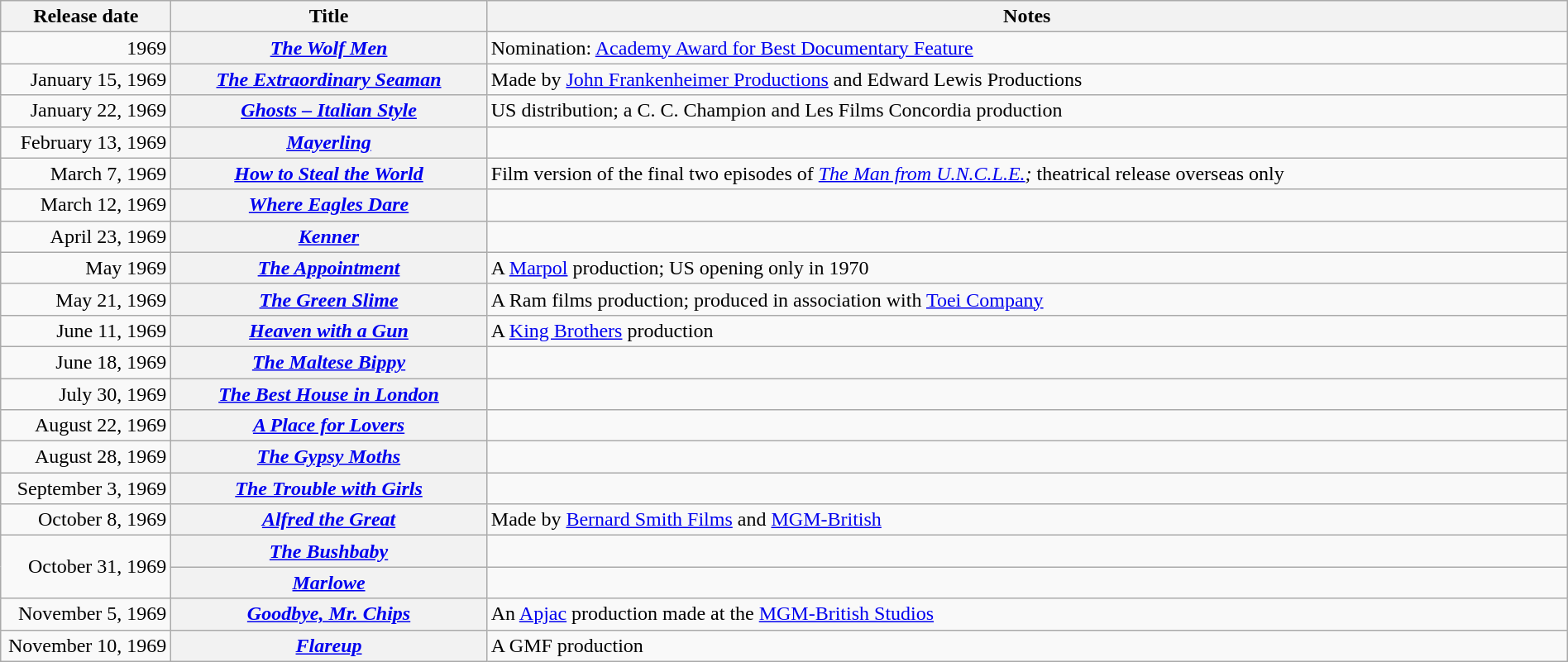<table class="wikitable sortable" style="width:100%;">
<tr>
<th scope="col" style="width:130px;">Release date</th>
<th>Title</th>
<th>Notes</th>
</tr>
<tr>
<td style="text-align:right;">1969</td>
<th scope="row"><em><a href='#'>The Wolf Men</a></em></th>
<td>Nomination: <a href='#'>Academy Award for Best Documentary Feature</a></td>
</tr>
<tr>
<td style="text-align:right;">January 15, 1969</td>
<th scope="row"><em><a href='#'>The Extraordinary Seaman</a></em></th>
<td>Made by <a href='#'>John Frankenheimer Productions</a> and Edward Lewis Productions</td>
</tr>
<tr>
<td style="text-align:right;">January 22, 1969</td>
<th scope="row"><em><a href='#'>Ghosts – Italian Style</a></em></th>
<td>US distribution; a C. C. Champion and Les Films Concordia production</td>
</tr>
<tr>
<td style="text-align:right;">February 13, 1969</td>
<th scope="row"><em><a href='#'>Mayerling</a></em></th>
<td></td>
</tr>
<tr>
<td style="text-align:right;">March 7, 1969</td>
<th scope="row"><em><a href='#'>How to Steal the World</a></em></th>
<td>Film version of the final two episodes of <em><a href='#'>The Man from U.N.C.L.E.</a>;</em> theatrical release overseas only</td>
</tr>
<tr>
<td style="text-align:right;">March 12, 1969</td>
<th scope="row"><em><a href='#'>Where Eagles Dare</a></em></th>
<td></td>
</tr>
<tr>
<td style="text-align:right;">April 23, 1969</td>
<th scope="row"><em><a href='#'>Kenner</a></em></th>
<td></td>
</tr>
<tr>
<td style="text-align:right;">May 1969</td>
<th scope="row"><em><a href='#'>The Appointment</a></em></th>
<td>A <a href='#'>Marpol</a> production; US opening only in 1970</td>
</tr>
<tr>
<td style="text-align:right;">May 21, 1969</td>
<th scope="row"><em><a href='#'>The Green Slime</a></em></th>
<td>A Ram films production; produced in association with <a href='#'>Toei Company</a></td>
</tr>
<tr>
<td style="text-align:right;">June 11, 1969</td>
<th scope="row"><em><a href='#'>Heaven with a Gun</a></em></th>
<td>A <a href='#'>King Brothers</a> production</td>
</tr>
<tr>
<td style="text-align:right;">June 18, 1969</td>
<th scope="row"><em><a href='#'>The Maltese Bippy</a></em></th>
<td></td>
</tr>
<tr>
<td style="text-align:right;">July 30, 1969</td>
<th scope="row"><em><a href='#'>The Best House in London</a></em></th>
<td></td>
</tr>
<tr>
<td style="text-align:right;">August 22, 1969</td>
<th scope="row"><em><a href='#'>A Place for Lovers</a></em></th>
<td></td>
</tr>
<tr>
<td style="text-align:right;">August 28, 1969</td>
<th scope="row"><em><a href='#'>The Gypsy Moths</a></em></th>
<td></td>
</tr>
<tr>
<td style="text-align:right;">September 3, 1969</td>
<th scope="row"><em><a href='#'>The Trouble with Girls</a></em></th>
<td></td>
</tr>
<tr>
<td style="text-align:right;">October 8, 1969</td>
<th scope="row"><em><a href='#'>Alfred the Great</a></em></th>
<td>Made by <a href='#'>Bernard Smith Films</a> and <a href='#'>MGM-British</a></td>
</tr>
<tr>
<td rowspan="2" style="text-align:right;">October 31, 1969</td>
<th scope="row"><em><a href='#'>The Bushbaby</a></em></th>
<td></td>
</tr>
<tr>
<th scope="row"><em><a href='#'>Marlowe</a></em></th>
<td></td>
</tr>
<tr>
<td style="text-align:right;">November 5, 1969</td>
<th scope="row"><em><a href='#'>Goodbye, Mr. Chips</a></em></th>
<td>An <a href='#'>Apjac</a> production made at the <a href='#'>MGM-British Studios</a></td>
</tr>
<tr>
<td style="text-align:right;">November 10, 1969</td>
<th scope="row"><em><a href='#'>Flareup</a></em></th>
<td>A GMF production</td>
</tr>
</table>
